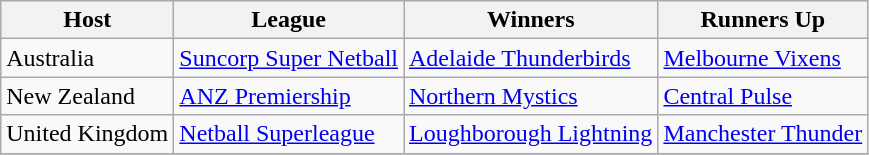<table class="wikitable collapsible">
<tr>
<th>Host</th>
<th>League</th>
<th>Winners</th>
<th>Runners Up</th>
</tr>
<tr>
<td>Australia</td>
<td><a href='#'>Suncorp Super Netball</a></td>
<td><a href='#'>Adelaide Thunderbirds</a></td>
<td><a href='#'>Melbourne Vixens</a></td>
</tr>
<tr>
<td>New Zealand</td>
<td><a href='#'>ANZ Premiership</a></td>
<td><a href='#'>Northern Mystics</a></td>
<td><a href='#'>Central Pulse</a></td>
</tr>
<tr>
<td>United Kingdom</td>
<td><a href='#'>Netball Superleague</a></td>
<td><a href='#'>Loughborough Lightning</a></td>
<td><a href='#'>Manchester Thunder</a></td>
</tr>
<tr>
</tr>
</table>
